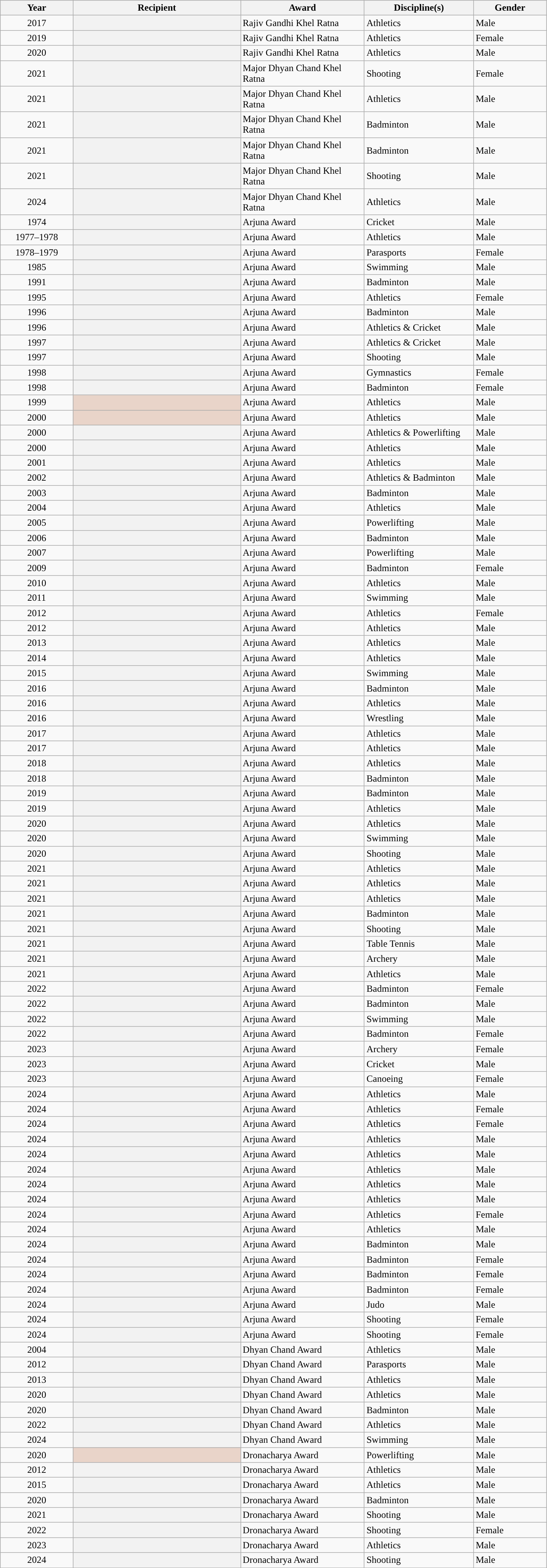<table class="wikitable plainrowheaders sortable" style="width:73%">
<tr>
<th scope="col" style="width:10%">Year</th>
<th scope="col" style="width:23%">Recipient</th>
<th scope="col" style="width:17%">Award</th>
<th scope="col" style="width:15%">Discipline(s)</th>
<th scope="col" style="width:10%">Gender</th>
</tr>
<tr>
<td style="text-align:center;">2017</td>
<th scope="row"></th>
<td>Rajiv Gandhi Khel Ratna</td>
<td>Athletics</td>
<td>Male</td>
</tr>
<tr>
<td style="text-align:center;">2019</td>
<th scope="row"></th>
<td>Rajiv Gandhi Khel Ratna</td>
<td>Athletics</td>
<td>Female</td>
</tr>
<tr>
<td style="text-align:center;">2020</td>
<th scope="row"></th>
<td>Rajiv Gandhi Khel Ratna</td>
<td>Athletics</td>
<td>Male</td>
</tr>
<tr>
<td style="text-align:center;">2021</td>
<th scope="row"></th>
<td>Major Dhyan Chand Khel Ratna</td>
<td>Shooting</td>
<td>Female</td>
</tr>
<tr>
<td style="text-align:center;">2021</td>
<th scope="row"></th>
<td>Major Dhyan Chand Khel Ratna</td>
<td>Athletics</td>
<td>Male</td>
</tr>
<tr>
<td style="text-align:center;">2021</td>
<th scope="row"></th>
<td>Major Dhyan Chand Khel Ratna</td>
<td>Badminton</td>
<td>Male</td>
</tr>
<tr>
<td style="text-align:center;">2021</td>
<th scope="row"></th>
<td>Major Dhyan Chand Khel Ratna</td>
<td>Badminton</td>
<td>Male</td>
</tr>
<tr>
<td style="text-align:center;">2021</td>
<th scope="row"></th>
<td>Major Dhyan Chand Khel Ratna</td>
<td>Shooting</td>
<td>Male</td>
</tr>
<tr>
<td style="text-align:center;">2024</td>
<th scope="row"></th>
<td>Major Dhyan Chand Khel Ratna</td>
<td>Athletics</td>
<td>Male</td>
</tr>
<tr>
<td style="text-align:center;">1974</td>
<th scope="row"></th>
<td>Arjuna Award</td>
<td>Cricket</td>
<td>Male</td>
</tr>
<tr>
<td style="text-align:center;">1977–1978</td>
<th scope="row"></th>
<td>Arjuna Award</td>
<td>Athletics</td>
<td>Male</td>
</tr>
<tr>
<td style="text-align:center;">1978–1979</td>
<th scope="row"></th>
<td>Arjuna Award</td>
<td>Parasports</td>
<td>Female</td>
</tr>
<tr>
<td style="text-align:center;">1985</td>
<th scope="row"></th>
<td>Arjuna Award</td>
<td>Swimming</td>
<td>Male</td>
</tr>
<tr>
<td style="text-align:center;">1991</td>
<th scope="row"></th>
<td>Arjuna Award</td>
<td>Badminton</td>
<td>Male</td>
</tr>
<tr>
<td style="text-align:center;">1995</td>
<th scope="row"></th>
<td>Arjuna Award</td>
<td>Athletics</td>
<td>Female</td>
</tr>
<tr>
<td style="text-align:center;">1996</td>
<th scope="row"></th>
<td>Arjuna Award</td>
<td>Badminton</td>
<td>Male</td>
</tr>
<tr>
<td style="text-align:center;">1996</td>
<th scope="row"></th>
<td>Arjuna Award</td>
<td>Athletics & Cricket</td>
<td>Male</td>
</tr>
<tr>
<td style="text-align:center;">1997</td>
<th scope="row"></th>
<td>Arjuna Award</td>
<td>Athletics & Cricket</td>
<td>Male</td>
</tr>
<tr>
<td style="text-align:center;">1997</td>
<th scope="row"></th>
<td>Arjuna Award</td>
<td>Shooting</td>
<td>Male</td>
</tr>
<tr>
<td style="text-align:center;">1998</td>
<th scope="row"></th>
<td>Arjuna Award</td>
<td>Gymnastics</td>
<td>Female</td>
</tr>
<tr>
<td style="text-align:center;">1998</td>
<th scope="row"></th>
<td>Arjuna Award</td>
<td>Badminton</td>
<td>Female</td>
</tr>
<tr>
<td style="text-align:center;">1999</td>
<th scope="row" style="background-color:#E9D4C9"> </th>
<td>Arjuna Award</td>
<td>Athletics</td>
<td>Male</td>
</tr>
<tr>
<td style="text-align:center;">2000</td>
<th scope="row" style="background-color:#E9D4C9"> </th>
<td>Arjuna Award</td>
<td>Athletics</td>
<td>Male</td>
</tr>
<tr>
<td style="text-align:center;">2000</td>
<th scope="row"></th>
<td>Arjuna Award</td>
<td>Athletics & Powerlifting</td>
<td>Male</td>
</tr>
<tr>
<td style="text-align:center;">2000</td>
<th scope="row"></th>
<td>Arjuna Award</td>
<td>Athletics</td>
<td>Male</td>
</tr>
<tr>
<td style="text-align:center;">2001</td>
<th scope="row"></th>
<td>Arjuna Award</td>
<td>Athletics</td>
<td>Male</td>
</tr>
<tr>
<td style="text-align:center;">2002</td>
<th scope="row"></th>
<td>Arjuna Award</td>
<td>Athletics & Badminton</td>
<td>Male</td>
</tr>
<tr>
<td style="text-align:center;">2003</td>
<th scope="row"></th>
<td>Arjuna Award</td>
<td>Badminton</td>
<td>Male</td>
</tr>
<tr>
<td style="text-align:center;">2004</td>
<th scope="row"></th>
<td>Arjuna Award</td>
<td>Athletics</td>
<td>Male</td>
</tr>
<tr>
<td style="text-align:center;">2005</td>
<th scope="row"></th>
<td>Arjuna Award</td>
<td>Powerlifting</td>
<td>Male</td>
</tr>
<tr>
<td style="text-align:center;">2006</td>
<th scope="row"></th>
<td>Arjuna Award</td>
<td>Badminton</td>
<td>Male</td>
</tr>
<tr>
<td style="text-align:center;">2007</td>
<th scope="row"></th>
<td>Arjuna Award</td>
<td>Powerlifting</td>
<td>Male</td>
</tr>
<tr>
<td style="text-align:center;">2009</td>
<th scope="row"></th>
<td>Arjuna Award</td>
<td>Badminton</td>
<td>Female</td>
</tr>
<tr>
<td style="text-align:center;">2010</td>
<th scope="row"></th>
<td>Arjuna Award</td>
<td>Athletics</td>
<td>Male</td>
</tr>
<tr>
<td style="text-align:center;">2011</td>
<th scope="row"></th>
<td>Arjuna Award</td>
<td>Swimming</td>
<td>Male</td>
</tr>
<tr>
<td style="text-align:center;">2012</td>
<th scope="row"></th>
<td>Arjuna Award</td>
<td>Athletics</td>
<td>Female</td>
</tr>
<tr>
<td style="text-align:center;">2012</td>
<th scope="row"></th>
<td>Arjuna Award</td>
<td>Athletics</td>
<td>Male</td>
</tr>
<tr>
<td style="text-align:center;">2013</td>
<th scope="row"></th>
<td>Arjuna Award</td>
<td>Athletics</td>
<td>Male</td>
</tr>
<tr>
<td style="text-align:center;">2014</td>
<th scope="row"></th>
<td>Arjuna Award</td>
<td>Athletics</td>
<td>Male</td>
</tr>
<tr>
<td style="text-align:center;">2015</td>
<th scope="row"></th>
<td>Arjuna Award</td>
<td>Swimming</td>
<td>Male</td>
</tr>
<tr>
<td style="text-align:center;">2016</td>
<th scope="row"></th>
<td>Arjuna Award</td>
<td>Badminton</td>
<td>Male</td>
</tr>
<tr>
<td style="text-align:center;">2016</td>
<th scope="row"></th>
<td>Arjuna Award</td>
<td>Athletics</td>
<td>Male</td>
</tr>
<tr>
<td style="text-align:center;">2016</td>
<th scope="row"></th>
<td>Arjuna Award</td>
<td>Wrestling</td>
<td>Male</td>
</tr>
<tr>
<td style="text-align:center;">2017</td>
<th scope="row"></th>
<td>Arjuna Award</td>
<td>Athletics</td>
<td>Male</td>
</tr>
<tr>
<td style="text-align:center;">2017</td>
<th scope="row"></th>
<td>Arjuna Award</td>
<td>Athletics</td>
<td>Male</td>
</tr>
<tr>
<td style="text-align:center;">2018</td>
<th scope="row"></th>
<td>Arjuna Award</td>
<td>Athletics</td>
<td>Male</td>
</tr>
<tr>
<td style="text-align:center;">2018</td>
<th scope="row"></th>
<td>Arjuna Award</td>
<td>Badminton</td>
<td>Male</td>
</tr>
<tr>
<td style="text-align:center;">2019</td>
<th scope="row"></th>
<td>Arjuna Award</td>
<td>Badminton</td>
<td>Male</td>
</tr>
<tr>
<td style="text-align:center;">2019</td>
<th scope="row"></th>
<td>Arjuna Award</td>
<td>Athletics</td>
<td>Male</td>
</tr>
<tr>
<td style="text-align:center;">2020</td>
<th scope="row"></th>
<td>Arjuna Award</td>
<td>Athletics</td>
<td>Male</td>
</tr>
<tr>
<td style="text-align:center;">2020</td>
<th scope="row"></th>
<td>Arjuna Award</td>
<td>Swimming</td>
<td>Male</td>
</tr>
<tr>
<td style="text-align:center;">2020</td>
<th scope="row"></th>
<td>Arjuna Award</td>
<td>Shooting</td>
<td>Male</td>
</tr>
<tr>
<td style="text-align:center;">2021</td>
<th scope="row"></th>
<td>Arjuna Award</td>
<td>Athletics</td>
<td>Male</td>
</tr>
<tr>
<td style="text-align:center;">2021</td>
<th scope="row"></th>
<td>Arjuna Award</td>
<td>Athletics</td>
<td>Male</td>
</tr>
<tr>
<td style="text-align:center;">2021</td>
<th scope="row"></th>
<td>Arjuna Award</td>
<td>Athletics</td>
<td>Male</td>
</tr>
<tr>
<td style="text-align:center;">2021</td>
<th scope="row"></th>
<td>Arjuna Award</td>
<td>Badminton</td>
<td>Male</td>
</tr>
<tr>
<td style="text-align:center;">2021</td>
<th scope="row"></th>
<td>Arjuna Award</td>
<td>Shooting</td>
<td>Male</td>
</tr>
<tr>
<td style="text-align:center;">2021</td>
<th scope="row"></th>
<td>Arjuna Award</td>
<td>Table Tennis</td>
<td>Male</td>
</tr>
<tr>
<td style="text-align:center;">2021</td>
<th scope="row"></th>
<td>Arjuna Award</td>
<td>Archery</td>
<td>Male</td>
</tr>
<tr>
<td style="text-align:center;">2021</td>
<th scope="row"></th>
<td>Arjuna Award</td>
<td>Athletics</td>
<td>Male</td>
</tr>
<tr>
<td style="text-align:center;">2022</td>
<th scope="row"></th>
<td>Arjuna Award</td>
<td>Badminton</td>
<td>Female</td>
</tr>
<tr>
<td style="text-align:center;">2022</td>
<th scope="row"></th>
<td>Arjuna Award</td>
<td>Badminton</td>
<td>Male</td>
</tr>
<tr>
<td style="text-align:center;">2022</td>
<th scope="row"></th>
<td>Arjuna Award</td>
<td>Swimming</td>
<td>Male</td>
</tr>
<tr>
<td style="text-align:center;">2022</td>
<th scope="row"></th>
<td>Arjuna Award</td>
<td>Badminton</td>
<td>Female</td>
</tr>
<tr>
<td style="text-align:center;">2023</td>
<th scope="row"></th>
<td>Arjuna Award</td>
<td>Archery</td>
<td>Female</td>
</tr>
<tr>
<td style="text-align:center;">2023</td>
<th scope="row"></th>
<td>Arjuna Award</td>
<td>Cricket</td>
<td>Male</td>
</tr>
<tr>
<td style="text-align:center;">2023</td>
<th scope="row"></th>
<td>Arjuna Award</td>
<td>Canoeing</td>
<td>Female</td>
</tr>
<tr>
<td style="text-align:center;">2024</td>
<th scope="row"></th>
<td>Arjuna Award</td>
<td>Athletics</td>
<td>Male</td>
</tr>
<tr>
<td style="text-align:center;">2024</td>
<th scope="row"></th>
<td>Arjuna Award</td>
<td>Athletics</td>
<td>Female</td>
</tr>
<tr>
<td style="text-align:center;">2024</td>
<th scope="row"></th>
<td>Arjuna Award</td>
<td>Athletics</td>
<td>Female</td>
</tr>
<tr>
<td style="text-align:center;">2024</td>
<th scope="row"></th>
<td>Arjuna Award</td>
<td>Athletics</td>
<td>Male</td>
</tr>
<tr>
<td style="text-align:center;">2024</td>
<th scope="row"></th>
<td>Arjuna Award</td>
<td>Athletics</td>
<td>Male</td>
</tr>
<tr>
<td style="text-align:center;">2024</td>
<th scope="row"></th>
<td>Arjuna Award</td>
<td>Athletics</td>
<td>Male</td>
</tr>
<tr>
<td style="text-align:center;">2024</td>
<th scope="row"></th>
<td>Arjuna Award</td>
<td>Athletics</td>
<td>Male</td>
</tr>
<tr>
<td style="text-align:center;">2024</td>
<th scope="row"></th>
<td>Arjuna Award</td>
<td>Athletics</td>
<td>Male</td>
</tr>
<tr>
<td style="text-align:center;">2024</td>
<th scope="row"></th>
<td>Arjuna Award</td>
<td>Athletics</td>
<td>Female</td>
</tr>
<tr>
<td style="text-align:center;">2024</td>
<th scope="row"></th>
<td>Arjuna Award</td>
<td>Athletics</td>
<td>Male</td>
</tr>
<tr>
<td style="text-align:center;">2024</td>
<th scope="row"></th>
<td>Arjuna Award</td>
<td>Badminton</td>
<td>Male</td>
</tr>
<tr>
<td style="text-align:center;">2024</td>
<th scope="row"></th>
<td>Arjuna Award</td>
<td>Badminton</td>
<td>Female</td>
</tr>
<tr>
<td style="text-align:center;">2024</td>
<th scope="row"></th>
<td>Arjuna Award</td>
<td>Badminton</td>
<td>Female</td>
</tr>
<tr>
<td style="text-align:center;">2024</td>
<th scope="row"></th>
<td>Arjuna Award</td>
<td>Badminton</td>
<td>Female</td>
</tr>
<tr>
<td style="text-align:center;">2024</td>
<th scope="row"></th>
<td>Arjuna Award</td>
<td>Judo</td>
<td>Male</td>
</tr>
<tr>
<td style="text-align:center;">2024</td>
<th scope="row"></th>
<td>Arjuna Award</td>
<td>Shooting</td>
<td>Female</td>
</tr>
<tr>
<td style="text-align:center;">2024</td>
<th scope="row"></th>
<td>Arjuna Award</td>
<td>Shooting</td>
<td>Female</td>
</tr>
<tr>
<td style="text-align:center;">2004</td>
<th scope="row"></th>
<td>Dhyan Chand Award</td>
<td>Athletics</td>
<td>Male</td>
</tr>
<tr>
<td style="text-align:center;">2012</td>
<th scope="row"></th>
<td>Dhyan Chand Award</td>
<td>Parasports</td>
<td>Male</td>
</tr>
<tr>
<td style="text-align:center;">2013</td>
<th scope="row"></th>
<td>Dhyan Chand Award</td>
<td>Athletics</td>
<td>Male</td>
</tr>
<tr>
<td style="text-align:center;">2020</td>
<th scope="row"></th>
<td>Dhyan Chand Award</td>
<td>Athletics</td>
<td>Male</td>
</tr>
<tr>
<td style="text-align:center;">2020</td>
<th scope="row"></th>
<td>Dhyan Chand Award</td>
<td>Badminton</td>
<td>Male</td>
</tr>
<tr>
<td style="text-align:center;">2022</td>
<th scope="row"></th>
<td>Dhyan Chand Award</td>
<td>Athletics</td>
<td>Male</td>
</tr>
<tr>
<td style="text-align:center;">2024</td>
<th scope="row"></th>
<td>Dhyan Chand Award</td>
<td>Swimming</td>
<td>Male</td>
</tr>
<tr>
<td style="text-align:center;">2020</td>
<th scope="row" style="background-color:#E9D4C9"> </th>
<td>Dronacharya Award</td>
<td>Powerlifting</td>
<td>Male</td>
</tr>
<tr>
<td style="text-align:center;">2012</td>
<th scope="row"></th>
<td>Dronacharya Award</td>
<td>Athletics</td>
<td>Male</td>
</tr>
<tr>
<td style="text-align:center;">2015</td>
<th scope="row"></th>
<td>Dronacharya Award</td>
<td>Athletics</td>
<td>Male</td>
</tr>
<tr>
<td style="text-align:center;">2020</td>
<th scope="row"></th>
<td>Dronacharya Award</td>
<td>Badminton</td>
<td>Male</td>
</tr>
<tr>
<td style="text-align:center;">2021</td>
<th scope="row"></th>
<td>Dronacharya Award</td>
<td>Shooting</td>
<td>Male</td>
</tr>
<tr>
<td style="text-align:center;">2022</td>
<th scope="row"></th>
<td>Dronacharya Award</td>
<td>Shooting</td>
<td>Female</td>
</tr>
<tr>
<td style="text-align:center;">2023</td>
<th scope="row"></th>
<td>Dronacharya Award</td>
<td>Athletics</td>
<td>Male</td>
</tr>
<tr>
<td style="text-align:center;">2024</td>
<th scope="row"></th>
<td>Dronacharya Award</td>
<td>Shooting</td>
<td>Male</td>
</tr>
</table>
